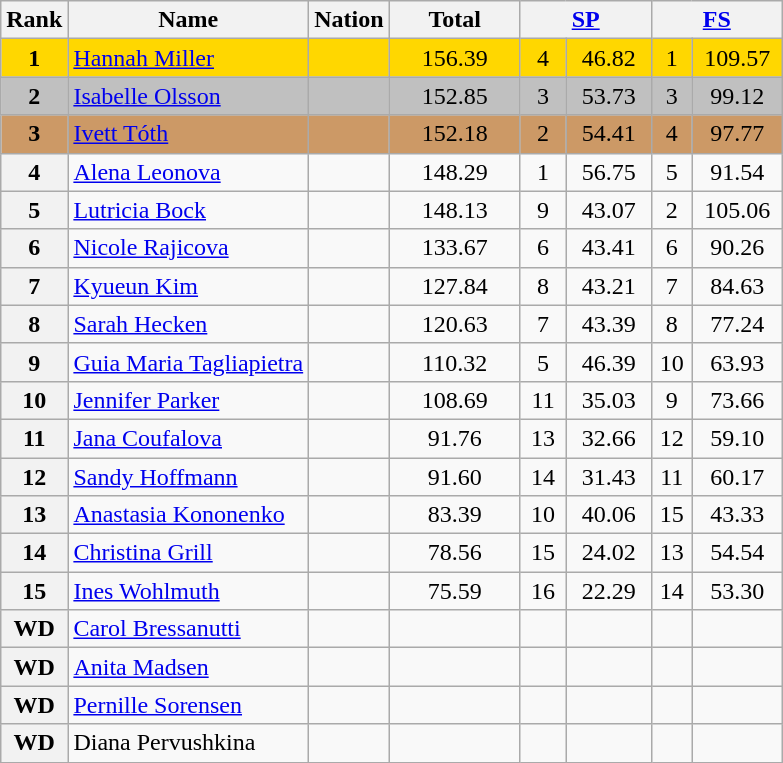<table class="wikitable sortable">
<tr>
<th>Rank</th>
<th>Name</th>
<th>Nation</th>
<th width="80px">Total</th>
<th colspan="2" width="80px"><a href='#'>SP</a></th>
<th colspan="2" width="80px"><a href='#'>FS</a></th>
</tr>
<tr bgcolor="gold">
<td align="center"><strong>1</strong></td>
<td><a href='#'>Hannah Miller</a></td>
<td></td>
<td align="center">156.39</td>
<td align="center">4</td>
<td align="center">46.82</td>
<td align="center">1</td>
<td align="center">109.57</td>
</tr>
<tr bgcolor="silver">
<td align="center"><strong>2</strong></td>
<td><a href='#'>Isabelle Olsson</a></td>
<td></td>
<td align="center">152.85</td>
<td align="center">3</td>
<td align="center">53.73</td>
<td align="center">3</td>
<td align="center">99.12</td>
</tr>
<tr bgcolor="cc9966">
<td align="center"><strong>3</strong></td>
<td><a href='#'>Ivett Tóth</a></td>
<td></td>
<td align="center">152.18</td>
<td align="center">2</td>
<td align="center">54.41</td>
<td align="center">4</td>
<td align="center">97.77</td>
</tr>
<tr>
<th>4</th>
<td><a href='#'>Alena Leonova</a></td>
<td></td>
<td align="center">148.29</td>
<td align="center">1</td>
<td align="center">56.75</td>
<td align="center">5</td>
<td align="center">91.54</td>
</tr>
<tr>
<th>5</th>
<td><a href='#'>Lutricia Bock</a></td>
<td></td>
<td align="center">148.13</td>
<td align="center">9</td>
<td align="center">43.07</td>
<td align="center">2</td>
<td align="center">105.06</td>
</tr>
<tr>
<th>6</th>
<td><a href='#'>Nicole Rajicova</a></td>
<td></td>
<td align="center">133.67</td>
<td align="center">6</td>
<td align="center">43.41</td>
<td align="center">6</td>
<td align="center">90.26</td>
</tr>
<tr>
<th>7</th>
<td><a href='#'>Kyueun Kim</a></td>
<td></td>
<td align="center">127.84</td>
<td align="center">8</td>
<td align="center">43.21</td>
<td align="center">7</td>
<td align="center">84.63</td>
</tr>
<tr>
<th>8</th>
<td><a href='#'>Sarah Hecken</a></td>
<td></td>
<td align="center">120.63</td>
<td align="center">7</td>
<td align="center">43.39</td>
<td align="center">8</td>
<td align="center">77.24</td>
</tr>
<tr>
<th>9</th>
<td><a href='#'>Guia Maria Tagliapietra</a></td>
<td></td>
<td align="center">110.32</td>
<td align="center">5</td>
<td align="center">46.39</td>
<td align="center">10</td>
<td align="center">63.93</td>
</tr>
<tr>
<th>10</th>
<td><a href='#'>Jennifer Parker</a></td>
<td></td>
<td align="center">108.69</td>
<td align="center">11</td>
<td align="center">35.03</td>
<td align="center">9</td>
<td align="center">73.66</td>
</tr>
<tr>
<th>11</th>
<td><a href='#'>Jana Coufalova</a></td>
<td></td>
<td align="center">91.76</td>
<td align="center">13</td>
<td align="center">32.66</td>
<td align="center">12</td>
<td align="center">59.10</td>
</tr>
<tr>
<th>12</th>
<td><a href='#'>Sandy Hoffmann</a></td>
<td></td>
<td align="center">91.60</td>
<td align="center">14</td>
<td align="center">31.43</td>
<td align="center">11</td>
<td align="center">60.17</td>
</tr>
<tr>
<th>13</th>
<td><a href='#'>Anastasia Kononenko</a></td>
<td></td>
<td align="center">83.39</td>
<td align="center">10</td>
<td align="center">40.06</td>
<td align="center">15</td>
<td align="center">43.33</td>
</tr>
<tr>
<th>14</th>
<td><a href='#'>Christina Grill</a></td>
<td></td>
<td align="center">78.56</td>
<td align="center">15</td>
<td align="center">24.02</td>
<td align="center">13</td>
<td align="center">54.54</td>
</tr>
<tr>
<th>15</th>
<td><a href='#'>Ines Wohlmuth</a></td>
<td></td>
<td align="center">75.59</td>
<td align="center">16</td>
<td align="center">22.29</td>
<td align="center">14</td>
<td align="center">53.30</td>
</tr>
<tr>
<th>WD</th>
<td><a href='#'>Carol Bressanutti</a></td>
<td></td>
<td align="center"></td>
<td align="center"></td>
<td align="center"></td>
<td align="center"></td>
<td align="center"></td>
</tr>
<tr>
<th>WD</th>
<td><a href='#'>Anita Madsen</a></td>
<td></td>
<td align="center"></td>
<td align="center"></td>
<td align="center"></td>
<td align="center"></td>
<td align="center"></td>
</tr>
<tr>
<th>WD</th>
<td><a href='#'>Pernille Sorensen</a></td>
<td></td>
<td align="center"></td>
<td align="center"></td>
<td align="center"></td>
<td align="center"></td>
<td align="center"></td>
</tr>
<tr>
<th>WD</th>
<td>Diana Pervushkina</td>
<td></td>
<td align="center"></td>
<td align="center"></td>
<td align="center"></td>
<td align="center"></td>
<td align="center"></td>
</tr>
</table>
